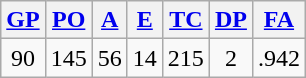<table class="wikitable">
<tr>
<th><a href='#'>GP</a></th>
<th><a href='#'>PO</a></th>
<th><a href='#'>A</a></th>
<th><a href='#'>E</a></th>
<th><a href='#'>TC</a></th>
<th><a href='#'>DP</a></th>
<th><a href='#'>FA</a></th>
</tr>
<tr align=center>
<td>90</td>
<td>145</td>
<td>56</td>
<td>14</td>
<td>215</td>
<td>2</td>
<td>.942</td>
</tr>
</table>
